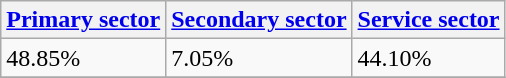<table class="wikitable" border="1">
<tr>
<th><a href='#'>Primary sector</a></th>
<th><a href='#'>Secondary sector</a></th>
<th><a href='#'>Service sector</a></th>
</tr>
<tr>
<td>48.85%</td>
<td>7.05%</td>
<td>44.10%</td>
</tr>
<tr>
</tr>
</table>
